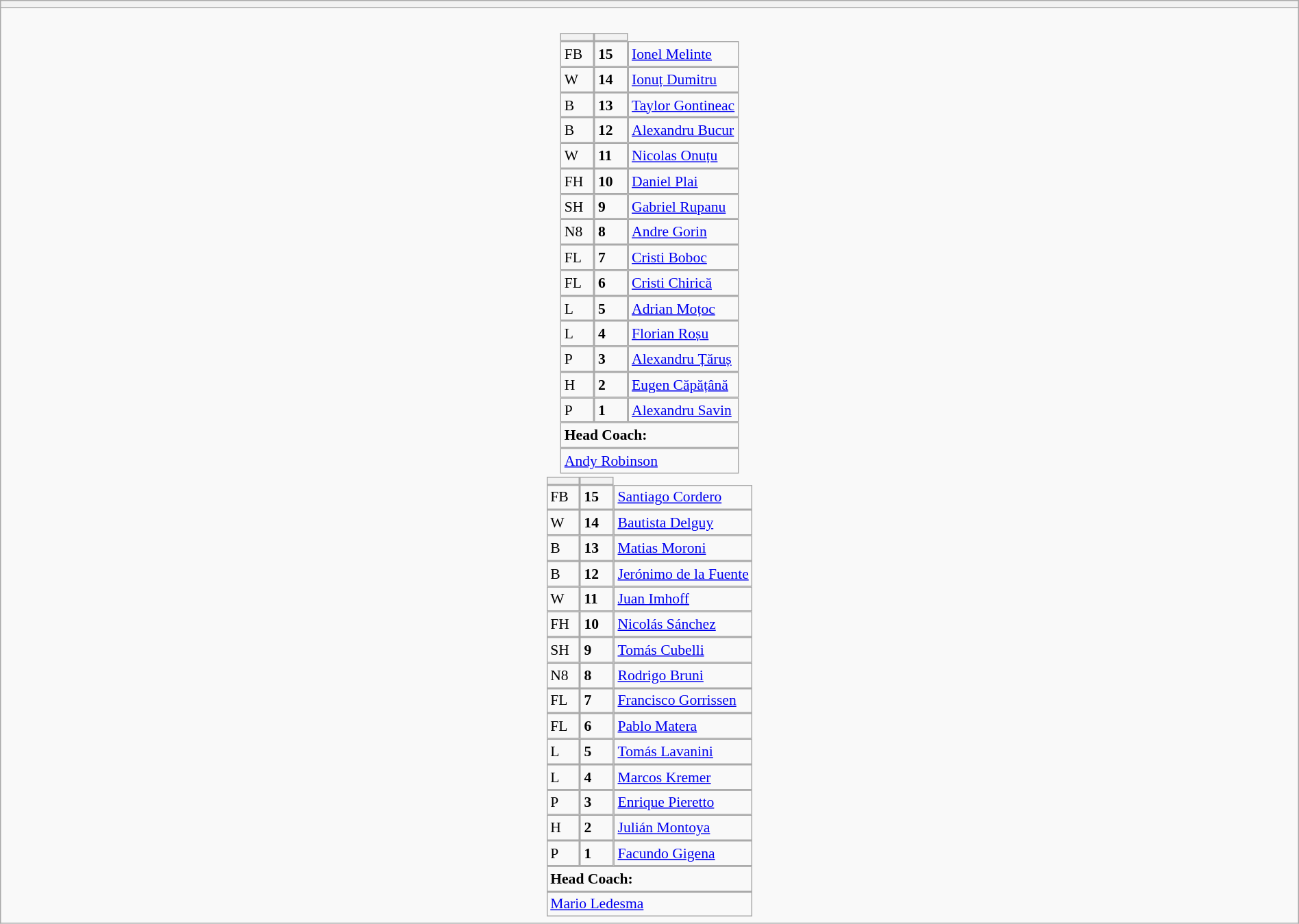<table style="width:100%" class="wikitable collapsible collapsed">
<tr>
<th></th>
</tr>
<tr>
<td><br>






<table style="font-size:90%; margin:0.2em auto;" cellspacing="0" cellpadding="0">
<tr>
<th width="25"></th>
<th width="25"></th>
</tr>
<tr>
<td>FB</td>
<td><strong>15</strong></td>
<td><a href='#'>Ionel Melinte</a></td>
</tr>
<tr>
<td>W</td>
<td><strong>14 </strong></td>
<td><a href='#'>Ionuț Dumitru</a></td>
</tr>
<tr>
<td>B</td>
<td><strong>13 </strong></td>
<td><a href='#'>Taylor Gontineac</a></td>
</tr>
<tr>
<td>B</td>
<td><strong>12</strong></td>
<td><a href='#'>Alexandru Bucur</a></td>
</tr>
<tr>
<td>W</td>
<td><strong>11</strong></td>
<td><a href='#'>Nicolas Onuțu</a></td>
</tr>
<tr>
<td>FH</td>
<td><strong>10</strong></td>
<td><a href='#'>Daniel Plai</a></td>
</tr>
<tr>
<td>SH</td>
<td><strong>9</strong></td>
<td><a href='#'>Gabriel Rupanu</a></td>
</tr>
<tr>
<td>N8</td>
<td><strong>8</strong></td>
<td><a href='#'>Andre Gorin</a></td>
</tr>
<tr>
<td>FL</td>
<td><strong>7 </strong></td>
<td><a href='#'>Cristi Boboc</a></td>
</tr>
<tr>
<td>FL</td>
<td><strong>6 </strong></td>
<td><a href='#'>Cristi Chirică</a></td>
</tr>
<tr>
<td>L</td>
<td><strong> 5</strong></td>
<td><a href='#'>Adrian Moțoc</a></td>
</tr>
<tr>
<td>L</td>
<td><strong>4</strong></td>
<td><a href='#'>Florian Roșu</a></td>
</tr>
<tr>
<td>P</td>
<td><strong>3</strong></td>
<td><a href='#'>Alexandru Țăruș</a></td>
</tr>
<tr>
<td>H</td>
<td><strong>2 </strong></td>
<td><a href='#'>Eugen Căpățână</a></td>
</tr>
<tr>
<td>P</td>
<td><strong>1</strong></td>
<td><a href='#'>Alexandru Savin</a></td>
</tr>
<tr>
<td colspan=3><strong>Head Coach:</strong></td>
</tr>
<tr>
<td colspan=4> <a href='#'>Andy Robinson</a></td>
</tr>
</table>
<table cellspacing="0" cellpadding="0" style="font-size:90%; margin:0.2em auto;">
<tr>
<th width="25"></th>
<th width="25"></th>
</tr>
<tr>
<td>FB</td>
<td><strong>15</strong></td>
<td><a href='#'>Santiago Cordero</a></td>
</tr>
<tr>
<td>W</td>
<td><strong>14 </strong></td>
<td><a href='#'>Bautista Delguy</a></td>
</tr>
<tr>
<td>B</td>
<td><strong>13 </strong></td>
<td><a href='#'>Matias Moroni</a></td>
</tr>
<tr>
<td>B</td>
<td><strong>12</strong></td>
<td><a href='#'>Jerónimo de la Fuente</a></td>
</tr>
<tr>
<td>W</td>
<td><strong>11</strong></td>
<td><a href='#'>Juan Imhoff</a></td>
</tr>
<tr>
<td>FH</td>
<td><strong>10</strong></td>
<td><a href='#'>Nicolás Sánchez</a></td>
</tr>
<tr>
<td>SH</td>
<td><strong>9</strong></td>
<td><a href='#'>Tomás Cubelli</a></td>
</tr>
<tr>
<td>N8</td>
<td><strong>8</strong></td>
<td><a href='#'>Rodrigo Bruni</a></td>
</tr>
<tr>
<td>FL</td>
<td><strong>7 </strong></td>
<td><a href='#'>Francisco Gorrissen</a></td>
</tr>
<tr>
<td>FL</td>
<td><strong>6 </strong></td>
<td><a href='#'>Pablo Matera</a></td>
</tr>
<tr>
<td>L</td>
<td><strong> 5</strong></td>
<td><a href='#'>Tomás Lavanini</a></td>
</tr>
<tr>
<td>L</td>
<td><strong>4</strong></td>
<td><a href='#'>Marcos Kremer</a></td>
</tr>
<tr>
<td>P</td>
<td><strong>3</strong></td>
<td><a href='#'>Enrique Pieretto</a></td>
</tr>
<tr>
<td>H</td>
<td><strong>2 </strong></td>
<td><a href='#'>Julián Montoya</a></td>
</tr>
<tr>
<td>P</td>
<td><strong>1</strong></td>
<td><a href='#'>Facundo Gigena</a></td>
</tr>
<tr>
<td colspan=3><strong>Head Coach:</strong></td>
</tr>
<tr>
<td colspan=4> <a href='#'>Mario Ledesma</a></td>
</tr>
</table>
</td>
</tr>
</table>
